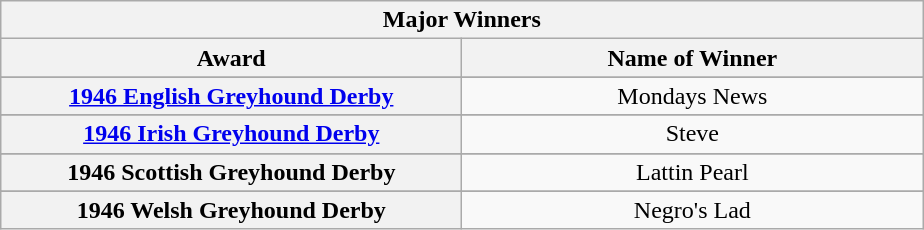<table class="wikitable">
<tr>
<th colspan="2">Major Winners</th>
</tr>
<tr>
<th width=300>Award</th>
<th width=300>Name of Winner</th>
</tr>
<tr>
</tr>
<tr align=center>
<th><a href='#'>1946 English Greyhound Derby</a></th>
<td>Mondays News </td>
</tr>
<tr>
</tr>
<tr align=center>
<th><a href='#'>1946 Irish Greyhound Derby</a></th>
<td>Steve </td>
</tr>
<tr>
</tr>
<tr align=center>
<th>1946 Scottish Greyhound Derby</th>
<td>Lattin Pearl </td>
</tr>
<tr>
</tr>
<tr align=center>
<th>1946 Welsh Greyhound Derby</th>
<td>Negro's Lad </td>
</tr>
</table>
